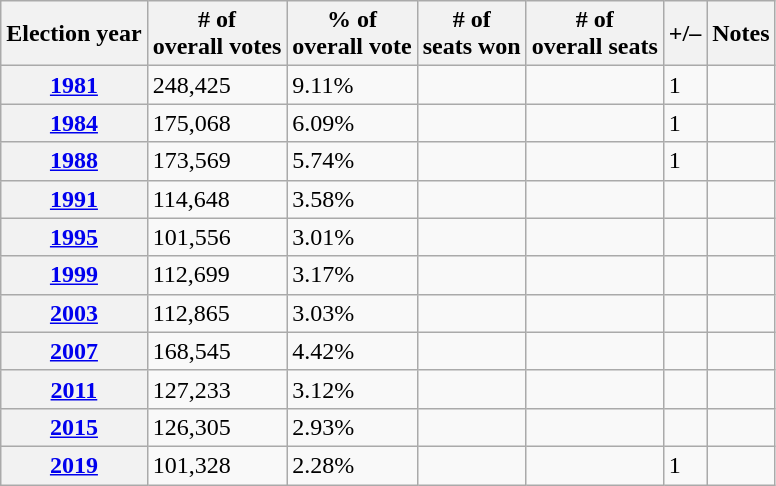<table class=wikitable>
<tr>
<th>Election year</th>
<th># of<br>overall votes</th>
<th>% of<br>overall vote</th>
<th># of<br>seats won</th>
<th># of<br>overall seats</th>
<th>+/–</th>
<th>Notes</th>
</tr>
<tr>
<th><a href='#'>1981</a></th>
<td>248,425</td>
<td>9.11%</td>
<td></td>
<td></td>
<td> 1</td>
<td></td>
</tr>
<tr>
<th><a href='#'>1984</a></th>
<td>175,068</td>
<td>6.09%</td>
<td></td>
<td></td>
<td> 1</td>
<td></td>
</tr>
<tr>
<th><a href='#'>1988</a></th>
<td>173,569</td>
<td>5.74%</td>
<td></td>
<td></td>
<td> 1</td>
<td></td>
</tr>
<tr>
<th><a href='#'>1991</a></th>
<td>114,648</td>
<td>3.58%</td>
<td></td>
<td></td>
<td></td>
<td></td>
</tr>
<tr>
<th><a href='#'>1995</a></th>
<td>101,556</td>
<td>3.01%</td>
<td></td>
<td></td>
<td></td>
<td></td>
</tr>
<tr>
<th><a href='#'>1999</a></th>
<td>112,699</td>
<td>3.17%</td>
<td></td>
<td></td>
<td></td>
<td></td>
</tr>
<tr>
<th><a href='#'>2003</a></th>
<td>112,865</td>
<td>3.03%</td>
<td></td>
<td></td>
<td></td>
<td></td>
</tr>
<tr>
<th><a href='#'>2007</a></th>
<td>168,545</td>
<td>4.42%</td>
<td></td>
<td></td>
<td></td>
<td></td>
</tr>
<tr>
<th><a href='#'>2011</a></th>
<td>127,233</td>
<td>3.12%</td>
<td></td>
<td></td>
<td></td>
<td></td>
</tr>
<tr>
<th><a href='#'>2015</a></th>
<td>126,305</td>
<td>2.93%</td>
<td></td>
<td></td>
<td></td>
<td></td>
</tr>
<tr>
<th><a href='#'>2019</a></th>
<td>101,328</td>
<td>2.28%</td>
<td></td>
<td></td>
<td> 1</td>
<td></td>
</tr>
</table>
